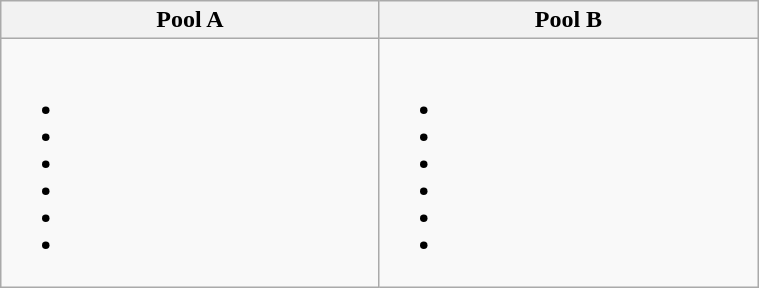<table class="wikitable" width="40%">
<tr>
<th width=20%>Pool A</th>
<th width=20%>Pool B</th>
</tr>
<tr>
<td><br><ul><li></li><li></li><li></li><li></li><li></li><li></li></ul></td>
<td><br><ul><li></li><li></li><li></li><li></li><li></li><li></li></ul></td>
</tr>
</table>
